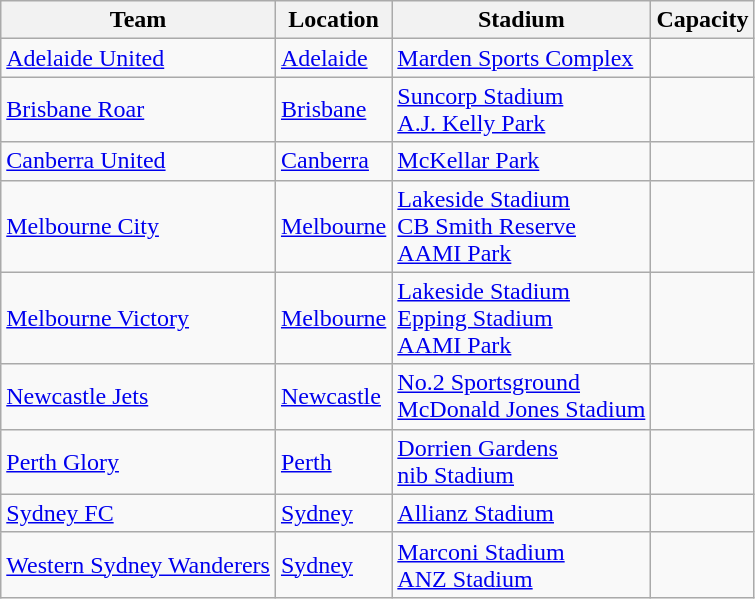<table class="wikitable">
<tr>
<th>Team</th>
<th>Location</th>
<th>Stadium</th>
<th>Capacity</th>
</tr>
<tr>
<td><a href='#'>Adelaide United</a></td>
<td><a href='#'>Adelaide</a></td>
<td><a href='#'>Marden Sports Complex</a></td>
<td style="text-align:center;"></td>
</tr>
<tr>
<td><a href='#'>Brisbane Roar</a></td>
<td><a href='#'>Brisbane</a></td>
<td><a href='#'>Suncorp Stadium</a><br><a href='#'>A.J. Kelly Park</a></td>
<td style="text-align:center;"><br></td>
</tr>
<tr>
<td><a href='#'>Canberra United</a></td>
<td><a href='#'>Canberra</a></td>
<td><a href='#'>McKellar Park</a></td>
<td style="text-align:center;"></td>
</tr>
<tr>
<td><a href='#'>Melbourne City</a></td>
<td><a href='#'>Melbourne</a></td>
<td><a href='#'>Lakeside Stadium</a><br><a href='#'>CB Smith Reserve</a><br><a href='#'>AAMI Park</a></td>
<td style="text-align:center;"><br><br></td>
</tr>
<tr>
<td><a href='#'>Melbourne Victory</a></td>
<td><a href='#'>Melbourne</a></td>
<td><a href='#'>Lakeside Stadium</a><br><a href='#'>Epping Stadium</a><br><a href='#'>AAMI Park</a></td>
<td style="text-align:center;"><br><br></td>
</tr>
<tr>
<td><a href='#'>Newcastle Jets</a></td>
<td><a href='#'>Newcastle</a></td>
<td><a href='#'>No.2 Sportsground</a><br><a href='#'>McDonald Jones Stadium</a></td>
<td style="text-align:center;"><br></td>
</tr>
<tr>
<td><a href='#'>Perth Glory</a></td>
<td><a href='#'>Perth</a></td>
<td><a href='#'>Dorrien Gardens</a><br><a href='#'>nib Stadium</a></td>
<td style="text-align:center;"><br></td>
</tr>
<tr>
<td><a href='#'>Sydney FC</a></td>
<td><a href='#'>Sydney</a></td>
<td><a href='#'>Allianz Stadium</a></td>
<td style="text-align:center;"></td>
</tr>
<tr>
<td><a href='#'>Western Sydney Wanderers</a></td>
<td><a href='#'>Sydney</a></td>
<td><a href='#'>Marconi Stadium</a><br><a href='#'>ANZ Stadium</a></td>
<td style="text-align:center;"><br></td>
</tr>
</table>
